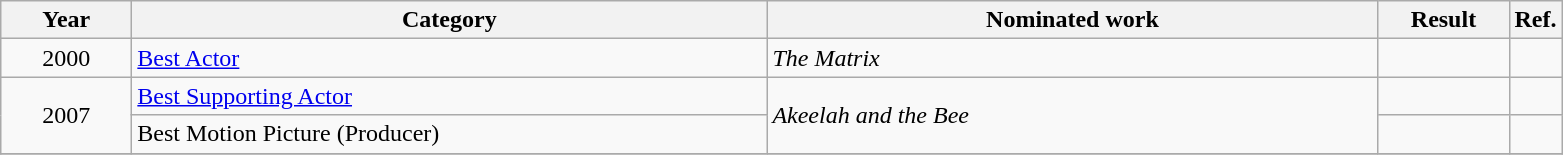<table class=wikitable>
<tr>
<th scope="col" style="width:5em;">Year</th>
<th scope="col" style="width:26em;">Category</th>
<th scope="col" style="width:25em;">Nominated work</th>
<th scope="col" style="width:5em;">Result</th>
<th>Ref.</th>
</tr>
<tr>
<td style="text-align:center;">2000</td>
<td><a href='#'>Best Actor</a></td>
<td><em>The Matrix</em></td>
<td></td>
<td></td>
</tr>
<tr>
<td style="text-align:center;", rowspan="2">2007</td>
<td><a href='#'>Best Supporting Actor</a></td>
<td rowspan="2"><em>Akeelah and the Bee</em></td>
<td></td>
<td></td>
</tr>
<tr>
<td>Best Motion Picture (Producer)</td>
<td></td>
<td></td>
</tr>
<tr>
</tr>
</table>
